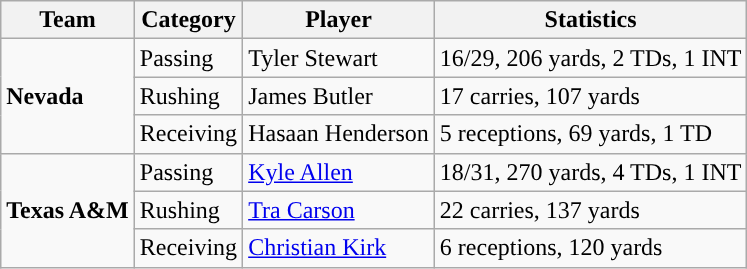<table class="wikitable" style="float: left;">
<tr>
<th>Team</th>
<th>Category</th>
<th>Player</th>
<th>Statistics</th>
</tr>
<tr>
<td rowspan=3><strong>Nevada</strong></td>
<td>Passing</td>
<td>Tyler Stewart</td>
<td>16/29, 206 yards, 2 TDs, 1 INT</td>
</tr>
<tr>
<td>Rushing</td>
<td>James Butler</td>
<td>17 carries, 107 yards</td>
</tr>
<tr>
<td>Receiving</td>
<td>Hasaan Henderson</td>
<td>5 receptions, 69 yards, 1 TD</td>
</tr>
<tr>
<td rowspan=3><strong>Texas A&M</strong></td>
<td>Passing</td>
<td><a href='#'>Kyle Allen</a></td>
<td>18/31, 270 yards, 4 TDs, 1 INT</td>
</tr>
<tr>
<td>Rushing</td>
<td><a href='#'>Tra Carson</a></td>
<td>22 carries, 137 yards</td>
</tr>
<tr>
<td>Receiving</td>
<td><a href='#'>Christian Kirk</a></td>
<td>6 receptions, 120 yards</td>
</tr>
</table>
